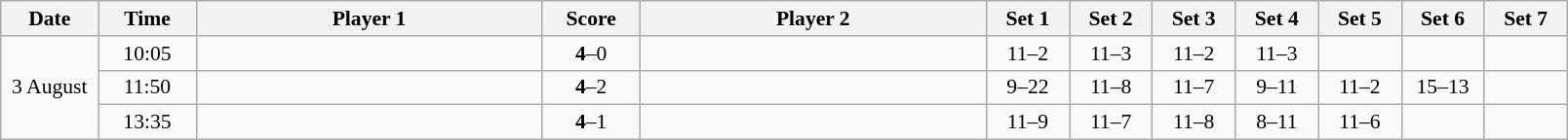<table class="wikitable" style="text-align: center; font-size:90% ">
<tr>
<th width="60">Date</th>
<th width="60">Time</th>
<th align="right" width="230">Player 1</th>
<th width="60">Score</th>
<th align="left" width="230">Player 2</th>
<th width="50">Set 1</th>
<th width="50">Set 2</th>
<th width="50">Set 3</th>
<th width="50">Set 4</th>
<th width="50">Set 5</th>
<th width="50">Set 6</th>
<th width="50">Set 7</th>
</tr>
<tr>
<td rowspan=3>3 August</td>
<td>10:05</td>
<td align=left><strong></strong></td>
<td align=center><strong>4</strong>–0</td>
<td align=left></td>
<td>11–2</td>
<td>11–3</td>
<td>11–2</td>
<td>11–3</td>
<td></td>
<td></td>
<td></td>
</tr>
<tr>
<td>11:50</td>
<td align=left><strong></strong></td>
<td align=center><strong>4</strong>–2</td>
<td align=left></td>
<td>9–22</td>
<td>11–8</td>
<td>11–7</td>
<td>9–11</td>
<td>11–2</td>
<td>15–13</td>
<td></td>
</tr>
<tr>
<td>13:35</td>
<td align=left><strong></strong></td>
<td align=center><strong>4</strong>–1</td>
<td align=left></td>
<td>11–9</td>
<td>11–7</td>
<td>11–8</td>
<td>8–11</td>
<td>11–6</td>
<td></td>
<td></td>
</tr>
</table>
